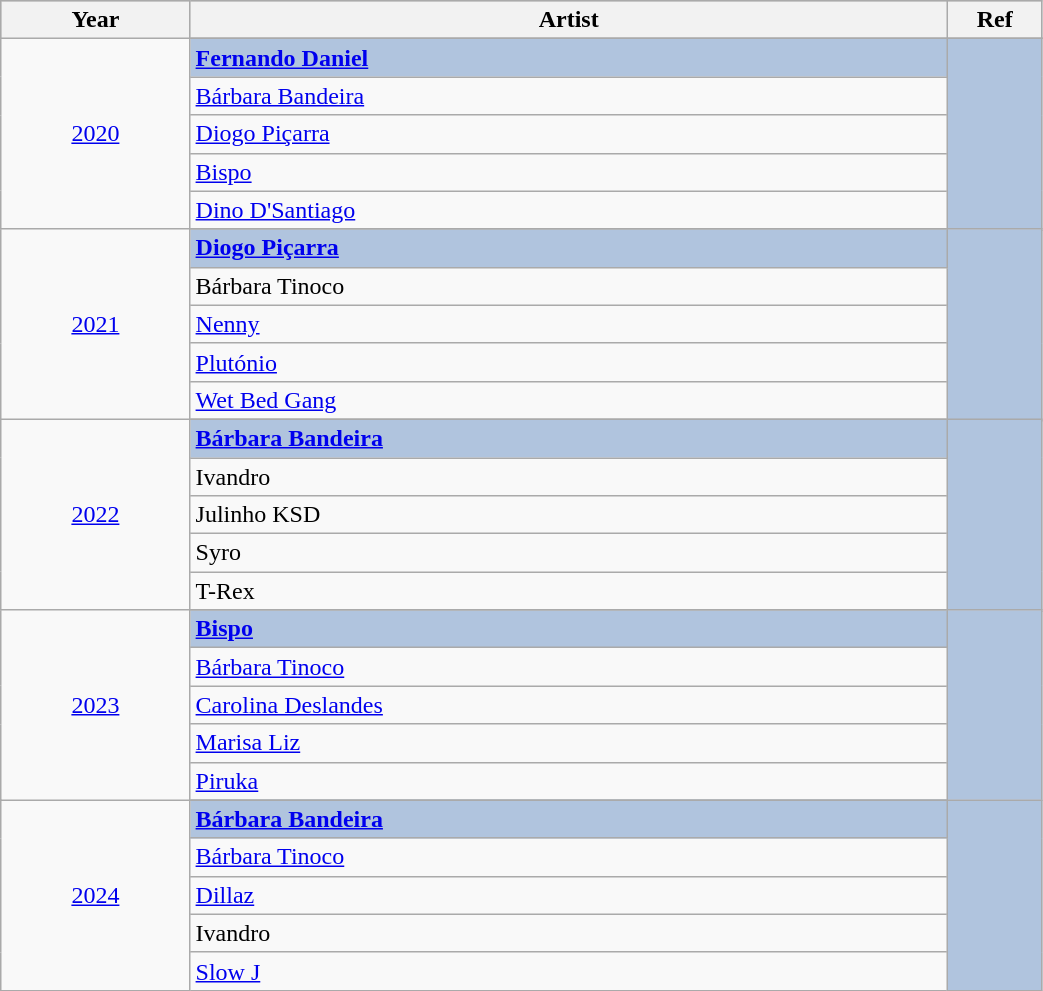<table class="wikitable" style="width:55%;">
<tr style="background:#bebebe;">
<th style="width:10%;">Year</th>
<th style="width:40%;">Artist</th>
<th style="width:5%;">Ref</th>
</tr>
<tr>
<td rowspan="6" align="center"><a href='#'>2020</a></td>
</tr>
<tr style="background:#B0C4DE">
<td><strong><a href='#'>Fernando Daniel</a></strong></td>
<td rowspan="6" align="center"></td>
</tr>
<tr>
<td><a href='#'>Bárbara Bandeira</a></td>
</tr>
<tr>
<td><a href='#'>Diogo Piçarra</a></td>
</tr>
<tr>
<td><a href='#'>Bispo</a></td>
</tr>
<tr>
<td><a href='#'>Dino D'Santiago</a></td>
</tr>
<tr>
<td rowspan="6" align="center"><a href='#'>2021</a></td>
</tr>
<tr style="background:#B0C4DE">
<td><strong><a href='#'>Diogo Piçarra</a></strong></td>
<td rowspan="6" align="center"></td>
</tr>
<tr>
<td>Bárbara Tinoco</td>
</tr>
<tr>
<td><a href='#'>Nenny</a></td>
</tr>
<tr>
<td><a href='#'>Plutónio</a></td>
</tr>
<tr>
<td><a href='#'>Wet Bed Gang</a></td>
</tr>
<tr>
<td rowspan="6" align="center"><a href='#'>2022</a></td>
</tr>
<tr style="background:#B0C4DE">
<td><strong><a href='#'>Bárbara Bandeira</a></strong></td>
<td rowspan="6" align="center"></td>
</tr>
<tr>
<td>Ivandro</td>
</tr>
<tr>
<td>Julinho KSD</td>
</tr>
<tr>
<td>Syro</td>
</tr>
<tr>
<td>T-Rex</td>
</tr>
<tr>
<td rowspan="6" align="center"><a href='#'>2023</a></td>
</tr>
<tr style="background:#B0C4DE">
<td><strong><a href='#'>Bispo</a></strong></td>
<td rowspan="6" align="center"></td>
</tr>
<tr>
<td><a href='#'>Bárbara Tinoco</a></td>
</tr>
<tr>
<td><a href='#'>Carolina Deslandes</a></td>
</tr>
<tr>
<td><a href='#'>Marisa Liz</a></td>
</tr>
<tr>
<td><a href='#'>Piruka</a></td>
</tr>
<tr>
<td rowspan="6" align="center"><a href='#'>2024</a></td>
</tr>
<tr style="background:#B0C4DE">
<td><strong><a href='#'>Bárbara Bandeira</a></strong></td>
<td rowspan="6" align="center"></td>
</tr>
<tr>
<td><a href='#'>Bárbara Tinoco</a></td>
</tr>
<tr>
<td><a href='#'>Dillaz</a></td>
</tr>
<tr>
<td>Ivandro</td>
</tr>
<tr>
<td><a href='#'>Slow J</a></td>
</tr>
</table>
